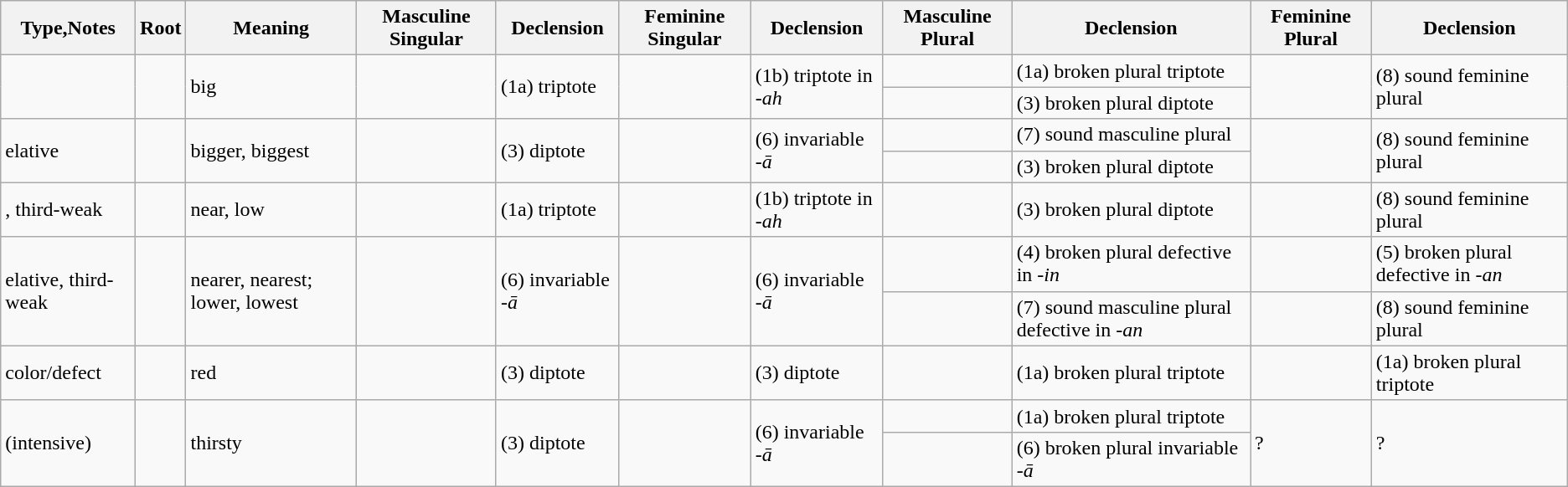<table class="wikitable">
<tr>
<th>Type,Notes</th>
<th>Root</th>
<th>Meaning</th>
<th>Masculine Singular</th>
<th>Declension</th>
<th>Feminine Singular</th>
<th>Declension</th>
<th>Masculine Plural</th>
<th>Declension</th>
<th>Feminine Plural</th>
<th>Declension</th>
</tr>
<tr>
<td rowspan="2"><em></em></td>
<td rowspan="2"><em></em></td>
<td rowspan="2">big</td>
<td rowspan="2"><em></em></td>
<td rowspan="2">(1a) triptote</td>
<td rowspan="2"><em></em></td>
<td rowspan="2">(1b) triptote in <em>-ah</em></td>
<td><em></em></td>
<td>(1a) broken plural triptote</td>
<td rowspan="2"><em></em></td>
<td rowspan="2">(8) sound feminine plural</td>
</tr>
<tr>
<td><em></em></td>
<td>(3) broken plural diptote</td>
</tr>
<tr>
<td rowspan="2">elative</td>
<td rowspan="2"><em></em></td>
<td rowspan="2">bigger, biggest</td>
<td rowspan="2"><em></em></td>
<td rowspan="2">(3) diptote</td>
<td rowspan="2"><em></em></td>
<td rowspan="2">(6) invariable <em>-ā</em></td>
<td><em></em></td>
<td>(7) sound masculine plural</td>
<td rowspan="2"><em></em></td>
<td rowspan="2">(8) sound feminine plural</td>
</tr>
<tr>
<td><em></em></td>
<td>(3) broken plural diptote</td>
</tr>
<tr>
<td><em></em>, third-weak</td>
<td><em></em></td>
<td>near, low</td>
<td><em></em></td>
<td>(1a) triptote</td>
<td><em></em></td>
<td>(1b) triptote in <em>-ah</em></td>
<td><em></em></td>
<td>(3) broken plural diptote</td>
<td><em></em></td>
<td>(8) sound feminine plural</td>
</tr>
<tr>
<td rowspan="2">elative, third-weak</td>
<td rowspan="2"><em></em></td>
<td rowspan="2">nearer, nearest; lower, lowest</td>
<td rowspan="2"><em></em></td>
<td rowspan="2">(6) invariable <em>-ā</em></td>
<td rowspan="2"><em></em></td>
<td rowspan="2">(6) invariable <em>-ā</em></td>
<td><em></em></td>
<td>(4) broken plural defective in <em>-in</em></td>
<td><em></em></td>
<td>(5) broken plural defective in <em>-an</em></td>
</tr>
<tr>
<td><em></em></td>
<td>(7) sound masculine plural defective in <em>-an</em></td>
<td><em></em></td>
<td>(8) sound feminine plural</td>
</tr>
<tr>
<td>color/defect</td>
<td><em></em></td>
<td>red</td>
<td><em></em></td>
<td>(3) diptote</td>
<td><em></em></td>
<td>(3) diptote</td>
<td><em></em></td>
<td>(1a) broken plural triptote</td>
<td><em></em></td>
<td>(1a) broken plural triptote</td>
</tr>
<tr>
<td rowspan="2"><em></em> (intensive)</td>
<td rowspan="2"><em></em></td>
<td rowspan="2">thirsty</td>
<td rowspan="2"><em></em></td>
<td rowspan="2">(3) diptote</td>
<td rowspan="2"><em></em></td>
<td rowspan="2">(6) invariable <em>-ā</em></td>
<td><em></em></td>
<td>(1a) broken plural triptote</td>
<td rowspan="2">?</td>
<td rowspan="2">?</td>
</tr>
<tr>
<td><em></em></td>
<td>(6) broken plural invariable <em>-ā</em></td>
</tr>
</table>
